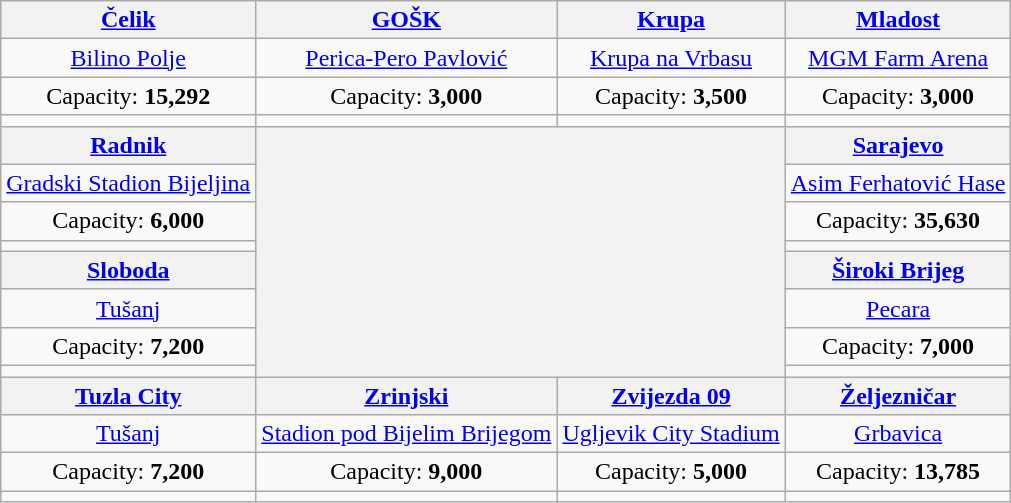<table class="wikitable" style="text-align:center">
<tr>
<th><a href='#'>Čelik</a></th>
<th><a href='#'>GOŠK</a></th>
<th><a href='#'>Krupa</a></th>
<th><a href='#'>Mladost</a></th>
</tr>
<tr>
<td><a href='#'>Bilino Polje</a></td>
<td><a href='#'>Perica-Pero Pavlović</a></td>
<td><a href='#'>Krupa na Vrbasu</a></td>
<td><a href='#'>MGM Farm Arena</a></td>
</tr>
<tr>
<td>Capacity: <strong>15,292</strong></td>
<td>Capacity: <strong>3,000</strong></td>
<td>Capacity: <strong>3,500</strong></td>
<td>Capacity: <strong>3,000</strong></td>
</tr>
<tr>
<td></td>
<td></td>
<td></td>
<td></td>
</tr>
<tr>
<th><a href='#'>Radnik</a></th>
<th rowspan="8" colspan="2"></th>
<th><a href='#'>Sarajevo</a></th>
</tr>
<tr>
<td><a href='#'>Gradski Stadion Bijeljina</a></td>
<td><a href='#'>Asim Ferhatović Hase</a></td>
</tr>
<tr>
<td>Capacity: <strong>6,000</strong></td>
<td>Capacity: <strong>35,630</strong></td>
</tr>
<tr>
<td></td>
<td></td>
</tr>
<tr>
<th><a href='#'>Sloboda</a></th>
<th><a href='#'>Široki Brijeg</a></th>
</tr>
<tr>
<td><a href='#'>Tušanj</a></td>
<td><a href='#'>Pecara</a></td>
</tr>
<tr>
<td>Capacity: <strong>7,200</strong></td>
<td>Capacity: <strong>7,000</strong></td>
</tr>
<tr>
<td></td>
<td></td>
</tr>
<tr>
<th><a href='#'>Tuzla City</a></th>
<th><a href='#'>Zrinjski</a></th>
<th><a href='#'>Zvijezda 09</a></th>
<th><a href='#'>Željezničar</a></th>
</tr>
<tr>
<td><a href='#'>Tušanj</a></td>
<td><a href='#'>Stadion pod Bijelim Brijegom</a></td>
<td><a href='#'>Ugljevik City Stadium</a></td>
<td><a href='#'>Grbavica</a></td>
</tr>
<tr>
<td>Capacity: <strong>7,200</strong></td>
<td>Capacity: <strong>9,000</strong></td>
<td>Capacity: <strong>5,000</strong></td>
<td>Capacity: <strong>13,785</strong></td>
</tr>
<tr>
<td></td>
<td></td>
<td></td>
<td></td>
</tr>
</table>
